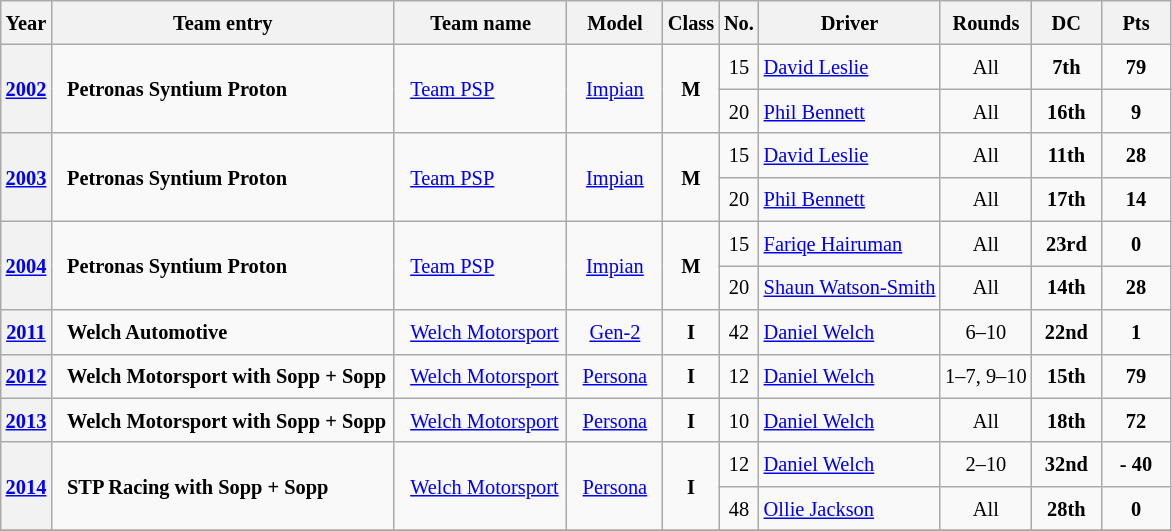<table class="wikitable sortable" border="1" style="font-size: 85%; line-height: 23px">
<tr>
<th>Year</th>
<th>Team entry</th>
<th>Team name</th>
<th>Model</th>
<th class="unsortable">Class</th>
<th class="unsortable">No.</th>
<th class="unsortable">Driver</th>
<th class="unsortable">Rounds</th>
<th class="unsortable" style="width: 40px">DC</th>
<th class="unsortable" style="width: 40px">Pts</th>
</tr>
<tr>
<th rowspan=2><a href='#'>2002</a></th>
<td rowspan=2 style="padding: 0px 5px 0px 10px"><strong>Petronas Syntium Proton</strong></td>
<td rowspan=2 style="padding: 0px 5px 0px 10px"><a href='#'>Team PSP</a></td>
<td rowspan=2 align="center" style="padding: 0px 10px"><a href='#'>Impian</a></td>
<td rowspan=2 align="center"><strong><span>M</span></strong></td>
<td align="center">15</td>
<td> <a href='#'>David Leslie</a></td>
<td align="center">All</td>
<td align="center"><strong>7th</strong></td>
<td align="center"><strong>79</strong></td>
</tr>
<tr>
<td align="center">20</td>
<td> <a href='#'>Phil Bennett</a></td>
<td align="center">All</td>
<td align="center"><strong>16th</strong></td>
<td align="center"><strong>9</strong></td>
</tr>
<tr>
<th rowspan=2><a href='#'>2003</a></th>
<td rowspan=2 style="padding: 0px 5px 0px 10px"><strong>Petronas Syntium Proton</strong></td>
<td rowspan=2 style="padding: 0px 5px 0px 10px"><a href='#'>Team PSP</a></td>
<td rowspan=2 align="center" style="padding: 0px 10px"><a href='#'>Impian</a></td>
<td rowspan=2 align="center"><strong><span>M</span></strong></td>
<td align="center">15</td>
<td> <a href='#'>David Leslie</a></td>
<td align="center">All</td>
<td align="center"><strong>11th</strong></td>
<td align="center"><strong>28</strong></td>
</tr>
<tr>
<td align="center">20</td>
<td> <a href='#'>Phil Bennett</a></td>
<td align="center">All</td>
<td align="center"><strong>17th</strong></td>
<td align="center"><strong>14</strong></td>
</tr>
<tr>
<th rowspan=2><a href='#'>2004</a></th>
<td rowspan=2 style="padding: 0px 5px 0px 10px"><strong>Petronas Syntium Proton</strong></td>
<td rowspan=2 style="padding: 0px 5px 0px 10px"><a href='#'>Team PSP</a></td>
<td rowspan=2 align="center" style="padding: 0px 10px"><a href='#'>Impian</a></td>
<td rowspan=2 align="center"><strong><span>M</span></strong></td>
<td align="center">15</td>
<td> <a href='#'>Fariqe Hairuman</a></td>
<td align="center">All</td>
<td align="center"><strong>23rd</strong></td>
<td align="center"><strong>0</strong></td>
</tr>
<tr>
<td align="center">20</td>
<td> <a href='#'>Shaun Watson-Smith</a></td>
<td align="center">All</td>
<td align="center"><strong>14th</strong></td>
<td align="center"><strong>28</strong></td>
</tr>
<tr>
<th><a href='#'>2011</a></th>
<td style="padding: 0px 5px 0px 10px"><strong>Welch Automotive</strong></td>
<td style="padding: 0px 5px 0px 10px"><a href='#'>Welch Motorsport</a></td>
<td align="center" style="padding: 0px 10px"><a href='#'>Gen-2</a></td>
<td align="center"><strong><span>I</span></strong></td>
<td align="center">42</td>
<td> <a href='#'>Daniel Welch</a></td>
<td align="center">6–10</td>
<td align="center"><strong>22nd</strong></td>
<td align="center"><strong>1</strong></td>
</tr>
<tr>
<th><a href='#'>2012</a></th>
<td style="padding: 0px 5px 0px 10px"><strong>Welch Motorsport with Sopp + Sopp</strong></td>
<td style="padding: 0px 5px 0px 10px"><a href='#'>Welch Motorsport</a></td>
<td align="center" style="padding: 0px 10px"><a href='#'>Persona</a></td>
<td align="center"><strong><span>I</span></strong></td>
<td align="center">12</td>
<td> <a href='#'>Daniel Welch</a></td>
<td align="center">1–7, 9–10</td>
<td align="center"><strong>15th</strong></td>
<td align="center"><strong>79</strong></td>
</tr>
<tr>
<th><a href='#'>2013</a></th>
<td style="padding: 0px 5px 0px 10px"><strong>Welch Motorsport with Sopp + Sopp</strong></td>
<td style="padding: 0px 5px 0px 10px"><a href='#'>Welch Motorsport</a></td>
<td align="center" style="padding: 0px 10px"><a href='#'>Persona</a></td>
<td align="center"><strong><span>I</span></strong></td>
<td align="center">10</td>
<td> <a href='#'>Daniel Welch</a></td>
<td align="center">All</td>
<td align="center"><strong>18th</strong></td>
<td align="center"><strong>72</strong></td>
</tr>
<tr>
<th rowspan=2><a href='#'>2014</a></th>
<td rowspan=2 style="padding: 0px 5px 0px 10px"><strong>STP Racing with Sopp + Sopp</strong></td>
<td rowspan=2 style="padding: 0px 5px 0px 10px"><a href='#'>Welch Motorsport</a></td>
<td rowspan=2 align="center" style="padding: 0px 10px"><a href='#'>Persona</a></td>
<td rowspan=2 align="center"><strong><span>I</span></strong></td>
<td align="center">12</td>
<td> <a href='#'>Daniel Welch</a></td>
<td align="center">2–10</td>
<td align="center"><strong>32nd</strong></td>
<td align="center"><strong>- 40</strong></td>
</tr>
<tr>
<td align="center">48</td>
<td> <a href='#'>Ollie Jackson</a></td>
<td align="center">All</td>
<td align="center"><strong>28th</strong></td>
<td align="center"><strong>0</strong></td>
</tr>
<tr>
</tr>
</table>
